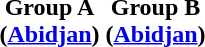<table>
<tr valign=top>
<th align="center">Group A<br>(<a href='#'>Abidjan</a>)</th>
<th align="center">Group B<br>(<a href='#'>Abidjan</a>)</th>
</tr>
<tr valign=top>
<td align="left"></td>
<td align="left"></td>
</tr>
</table>
